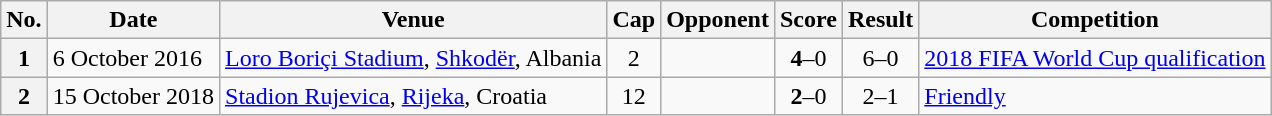<table class="wikitable" style="font-size:100%;">
<tr>
<th>No.</th>
<th>Date</th>
<th>Venue</th>
<th>Cap</th>
<th>Opponent</th>
<th>Score</th>
<th>Result</th>
<th>Competition</th>
</tr>
<tr>
<th>1</th>
<td>6 October 2016</td>
<td><a href='#'>Loro Boriçi Stadium</a>, <a href='#'>Shkodër</a>, Albania</td>
<td align=center>2</td>
<td></td>
<td align=center><strong>4</strong>–0</td>
<td align=center>6–0</td>
<td><a href='#'>2018 FIFA World Cup qualification</a></td>
</tr>
<tr>
<th>2</th>
<td>15 October 2018</td>
<td><a href='#'>Stadion Rujevica</a>, <a href='#'>Rijeka</a>, Croatia</td>
<td align=center>12</td>
<td></td>
<td align=center><strong>2</strong>–0</td>
<td align=center>2–1</td>
<td><a href='#'>Friendly</a></td>
</tr>
</table>
